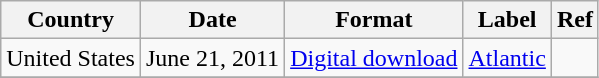<table class="wikitable">
<tr>
<th>Country</th>
<th>Date</th>
<th>Format</th>
<th>Label</th>
<th>Ref</th>
</tr>
<tr>
<td>United States</td>
<td rowspan="1">June 21, 2011</td>
<td rowspan="1"><a href='#'>Digital download</a></td>
<td rowspan="1"><a href='#'>Atlantic</a></td>
<td></td>
</tr>
<tr>
</tr>
</table>
